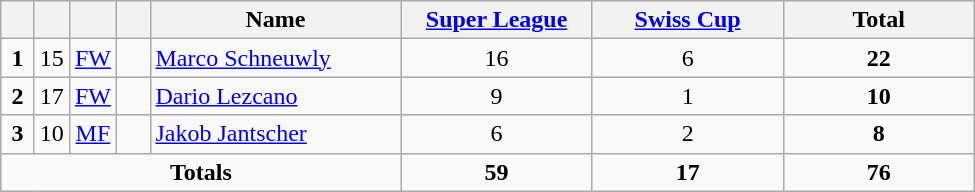<table class="wikitable" style="text-align:center">
<tr>
<th width=15></th>
<th width=15></th>
<th width=15></th>
<th width=15></th>
<th width=160>Name</th>
<th width=120><a href='#'>Super League</a></th>
<th width=120><a href='#'>Swiss Cup</a></th>
<th width=120>Total</th>
</tr>
<tr>
<td><strong>1</strong></td>
<td>15</td>
<td><a href='#'>FW</a></td>
<td></td>
<td align=left><a href='#'>Marco Schneuwly</a></td>
<td>16</td>
<td>6</td>
<td><strong>22</strong></td>
</tr>
<tr>
<td><strong>2</strong></td>
<td>17</td>
<td><a href='#'>FW</a></td>
<td></td>
<td align=left><a href='#'>Dario Lezcano</a></td>
<td>9</td>
<td>1</td>
<td><strong>10</strong></td>
</tr>
<tr>
<td><strong>3</strong></td>
<td>10</td>
<td><a href='#'>MF</a></td>
<td></td>
<td align=left><a href='#'>Jakob Jantscher</a></td>
<td>6</td>
<td>2</td>
<td><strong>8</strong></td>
</tr>
<tr>
<td colspan=5><strong>Totals</strong></td>
<td><strong>59</strong></td>
<td><strong>17</strong></td>
<td><strong>76</strong></td>
</tr>
</table>
